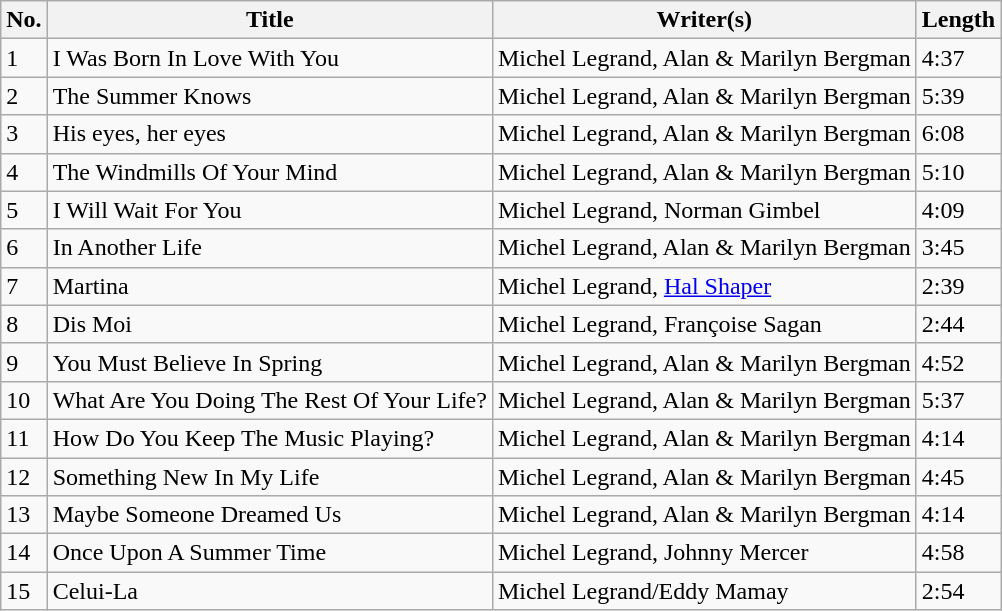<table class="wikitable">
<tr>
<th>No.</th>
<th>Title</th>
<th>Writer(s)</th>
<th>Length</th>
</tr>
<tr>
<td>1</td>
<td>I Was Born In Love With You</td>
<td>Michel Legrand, Alan & Marilyn Bergman</td>
<td>4:37</td>
</tr>
<tr>
<td>2</td>
<td>The Summer Knows</td>
<td>Michel Legrand, Alan & Marilyn Bergman</td>
<td>5:39</td>
</tr>
<tr>
<td>3</td>
<td>His eyes, her eyes</td>
<td>Michel Legrand, Alan & Marilyn Bergman</td>
<td>6:08</td>
</tr>
<tr>
<td>4</td>
<td>The Windmills Of Your Mind</td>
<td>Michel Legrand, Alan & Marilyn Bergman</td>
<td>5:10</td>
</tr>
<tr>
<td>5</td>
<td>I Will Wait For You</td>
<td>Michel Legrand, Norman Gimbel</td>
<td>4:09</td>
</tr>
<tr>
<td>6</td>
<td>In Another Life</td>
<td>Michel Legrand, Alan & Marilyn Bergman</td>
<td>3:45</td>
</tr>
<tr>
<td>7</td>
<td>Martina</td>
<td>Michel Legrand, <a href='#'>Hal Shaper</a></td>
<td>2:39</td>
</tr>
<tr>
<td>8</td>
<td>Dis Moi</td>
<td>Michel Legrand, Françoise Sagan</td>
<td>2:44</td>
</tr>
<tr>
<td>9</td>
<td>You Must Believe In Spring</td>
<td>Michel Legrand, Alan & Marilyn Bergman</td>
<td>4:52</td>
</tr>
<tr>
<td>10</td>
<td>What Are You Doing The Rest Of Your Life?</td>
<td>Michel Legrand, Alan & Marilyn Bergman</td>
<td>5:37</td>
</tr>
<tr>
<td>11</td>
<td>How Do You Keep The Music Playing?</td>
<td>Michel Legrand, Alan & Marilyn Bergman</td>
<td>4:14</td>
</tr>
<tr>
<td>12</td>
<td>Something New In My Life</td>
<td>Michel Legrand, Alan & Marilyn Bergman</td>
<td>4:45</td>
</tr>
<tr>
<td>13</td>
<td>Maybe Someone Dreamed Us</td>
<td>Michel Legrand, Alan & Marilyn Bergman</td>
<td>4:14</td>
</tr>
<tr>
<td>14</td>
<td>Once Upon A Summer Time</td>
<td>Michel Legrand, Johnny Mercer</td>
<td>4:58</td>
</tr>
<tr>
<td>15</td>
<td>Celui-La</td>
<td>Michel Legrand/Eddy Mamay</td>
<td>2:54</td>
</tr>
</table>
